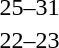<table style="text-align:center">
<tr>
<th width=200></th>
<th width=100></th>
<th width=200></th>
</tr>
<tr>
<td align=right></td>
<td>25–31</td>
<td align=left><strong></strong></td>
</tr>
<tr>
<td align=right><strong></strong></td>
<td>22–23</td>
<td align=left></td>
</tr>
</table>
